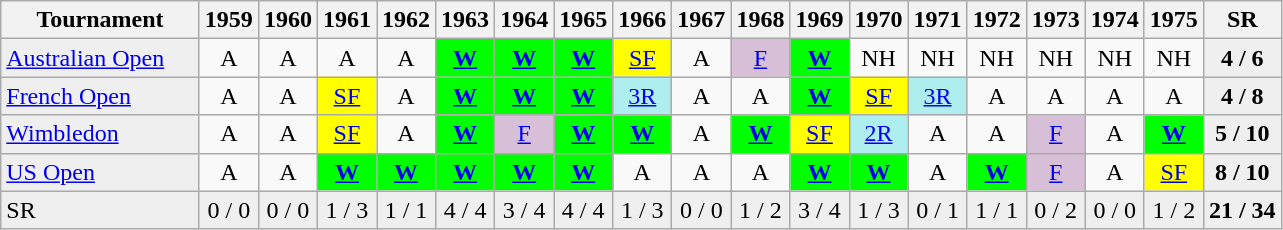<table class=wikitable style=text-align:center>
<tr>
<th width=125>Tournament</th>
<th>1959</th>
<th>1960</th>
<th>1961</th>
<th>1962</th>
<th>1963</th>
<th>1964</th>
<th>1965</th>
<th>1966</th>
<th>1967</th>
<th>1968</th>
<th>1969</th>
<th>1970</th>
<th>1971</th>
<th>1972</th>
<th>1973</th>
<th>1974</th>
<th>1975</th>
<th>SR</th>
</tr>
<tr>
<td style=background:#EFEFEF align=left><a href='#'>Australian Open</a></td>
<td>A</td>
<td>A</td>
<td>A</td>
<td>A</td>
<td style=background:#00ff00><a href='#'><strong>W</strong></a></td>
<td style=background:#00ff00><a href='#'><strong>W</strong></a></td>
<td style=background:#00ff00><a href='#'><strong>W</strong></a></td>
<td style=background:yellow><a href='#'>SF</a></td>
<td>A</td>
<td style=background:#D8BFD8><a href='#'>F</a></td>
<td style=background:#00ff00><a href='#'><strong>W</strong></a></td>
<td>NH</td>
<td>NH</td>
<td>NH</td>
<td>NH</td>
<td>NH</td>
<td>NH</td>
<td style=background:#EFEFEF><strong>4 / 6</strong></td>
</tr>
<tr>
<td style=background:#EFEFEF align=left><a href='#'>French Open</a></td>
<td>A</td>
<td>A</td>
<td style=background:yellow><a href='#'>SF</a></td>
<td>A</td>
<td style=background:#00ff00><a href='#'><strong>W</strong></a></td>
<td style=background:#00ff00><a href='#'><strong>W</strong></a></td>
<td style=background:#00ff00><a href='#'><strong>W</strong></a></td>
<td style=background:#afeeee><a href='#'>3R</a></td>
<td>A</td>
<td>A</td>
<td style=background:#00ff00><a href='#'><strong>W</strong></a></td>
<td style=background:yellow><a href='#'>SF</a></td>
<td style=background:#afeeee><a href='#'>3R</a></td>
<td>A</td>
<td>A</td>
<td>A</td>
<td>A</td>
<td style=background:#EFEFEF><strong>4 / 8</strong></td>
</tr>
<tr>
<td style=background:#EFEFEF align=left><a href='#'>Wimbledon</a></td>
<td>A</td>
<td>A</td>
<td style=background:yellow><a href='#'>SF</a></td>
<td>A</td>
<td style=background:#00ff00><a href='#'><strong>W</strong></a></td>
<td style=background:#D8BFD8><a href='#'>F</a></td>
<td style=background:#00ff00><a href='#'><strong>W</strong></a></td>
<td style=background:#00ff00><a href='#'><strong>W</strong></a></td>
<td>A</td>
<td style=background:#00ff00><a href='#'><strong>W</strong></a></td>
<td style=background:yellow><a href='#'>SF</a></td>
<td style=background:#afeeee><a href='#'>2R</a></td>
<td>A</td>
<td>A</td>
<td style=background:#D8BFD8><a href='#'>F</a></td>
<td>A</td>
<td style=background:#00ff00><a href='#'><strong>W</strong></a></td>
<td style=background:#EFEFEF><strong>5 / 10</strong></td>
</tr>
<tr>
<td style=background:#EFEFEF align=left><a href='#'>US Open</a></td>
<td>A</td>
<td>A</td>
<td style=background:#00ff00><a href='#'><strong>W</strong></a></td>
<td style=background:#00ff00><a href='#'><strong>W</strong></a></td>
<td style=background:#00ff00><a href='#'><strong>W</strong></a></td>
<td style=background:#00ff00><a href='#'><strong>W</strong></a></td>
<td style=background:#00ff00><a href='#'><strong>W</strong></a></td>
<td>A</td>
<td>A</td>
<td>A</td>
<td style=background:#00ff00><a href='#'><strong>W</strong></a></td>
<td style=background:#00ff00><a href='#'><strong>W</strong></a></td>
<td>A</td>
<td style=background:#00ff00><a href='#'><strong>W</strong></a></td>
<td style=background:#D8BFD8><a href='#'>F</a></td>
<td>A</td>
<td style=background:yellow><a href='#'>SF</a></td>
<td style=background:#EFEFEF><strong>8 / 10</strong></td>
</tr>
<tr>
<td style=background:#EFEFEF align=left>SR</td>
<td style=background:#EFEFEF>0 / 0</td>
<td style=background:#EFEFEF>0 / 0</td>
<td style=background:#EFEFEF>1 / 3</td>
<td style=background:#EFEFEF>1 / 1</td>
<td style=background:#EFEFEF>4 / 4</td>
<td style=background:#EFEFEF>3 / 4</td>
<td style=background:#EFEFEF>4 / 4</td>
<td style=background:#EFEFEF>1 / 3</td>
<td style=background:#EFEFEF>0 / 0</td>
<td style=background:#EFEFEF>1 / 2</td>
<td style=background:#EFEFEF>3 / 4</td>
<td style=background:#EFEFEF>1 / 3</td>
<td style=background:#EFEFEF>0 / 1</td>
<td style=background:#EFEFEF>1 / 1</td>
<td style=background:#EFEFEF>0 / 2</td>
<td style=background:#EFEFEF>0 / 0</td>
<td style=background:#EFEFEF>1 / 2</td>
<td style=background:#EFEFEF><strong>21 / 34</strong></td>
</tr>
</table>
